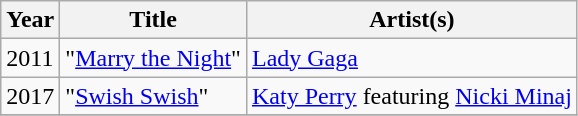<table class="wikitable sortable">
<tr>
<th>Year</th>
<th>Title</th>
<th>Artist(s)</th>
</tr>
<tr>
<td>2011</td>
<td>"<a href='#'>Marry the Night</a>"</td>
<td><a href='#'>Lady Gaga</a></td>
</tr>
<tr>
<td>2017</td>
<td>"<a href='#'>Swish Swish</a>"</td>
<td><a href='#'>Katy Perry</a> featuring <a href='#'>Nicki Minaj</a></td>
</tr>
<tr>
</tr>
</table>
